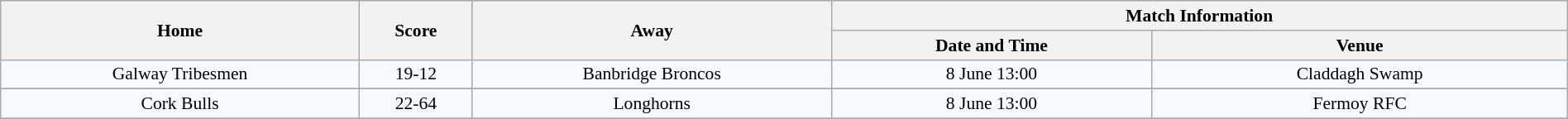<table class="wikitable" border=1 style="border-collapse:collapse; font-size:90%; text-align:center;" cellpadding=3 cellspacing=0 width=100%>
<tr style="background:#C1D8ff;">
<th rowspan="2" width="19%">Home</th>
<th rowspan="2" width="6%">Score</th>
<th rowspan="2" width="19%">Away</th>
<th colspan="4">Match Information</th>
</tr>
<tr style="background:#CCCCCC;">
<th width="17%">Date and Time</th>
<th width="22%">Venue</th>
</tr>
<tr bgcolor="#F5FAFF">
<td>Galway Tribesmen</td>
<td>19-12</td>
<td>Banbridge Broncos</td>
<td>8 June 13:00</td>
<td>Claddagh Swamp</td>
</tr>
<tr bgcolor="#F5FAFF">
</tr>
<tr bgcolor="#F5FAFF">
<td>Cork Bulls</td>
<td>22-64</td>
<td>Longhorns</td>
<td>8 June 13:00</td>
<td>Fermoy RFC</td>
</tr>
<tr bgcolor="#F5FAFF">
</tr>
</table>
